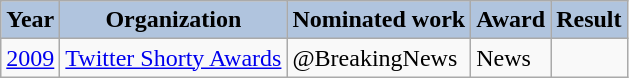<table class="wikitable">
<tr>
<th style="background:#B0C4DE;">Year</th>
<th style="background:#B0C4DE;">Organization</th>
<th style="background:#B0C4DE;">Nominated work</th>
<th style="background:#B0C4DE;">Award</th>
<th style="background:#B0C4DE;">Result</th>
</tr>
<tr>
<td><a href='#'>2009</a></td>
<td><a href='#'>Twitter Shorty Awards</a></td>
<td>@BreakingNews</td>
<td>News</td>
<td></td>
</tr>
</table>
